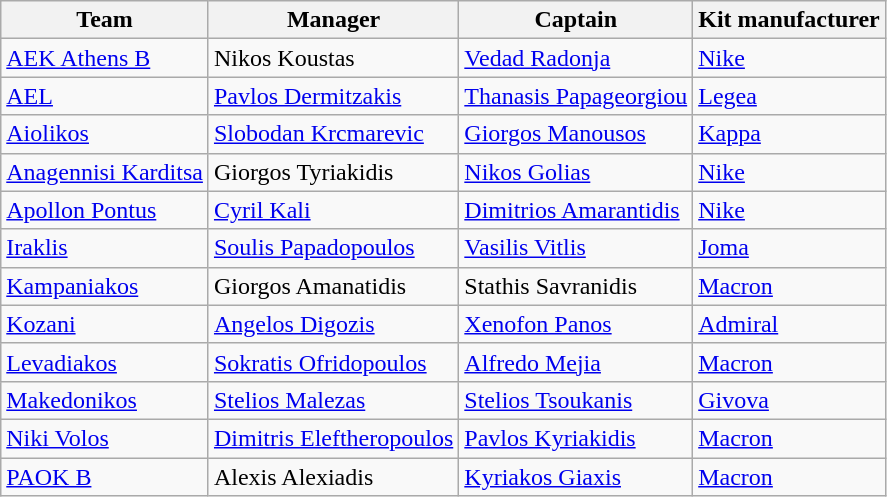<table class="wikitable sortable" style="text-align: left;">
<tr>
<th>Team</th>
<th>Manager</th>
<th>Captain</th>
<th>Kit manufacturer</th>
</tr>
<tr>
<td><a href='#'>AEK Athens B</a></td>
<td> Nikos Koustas</td>
<td> <a href='#'>Vedad Radonja</a></td>
<td><a href='#'>Nike</a></td>
</tr>
<tr>
<td><a href='#'>AEL</a></td>
<td> <a href='#'>Pavlos Dermitzakis</a></td>
<td> <a href='#'>Thanasis Papageorgiou</a></td>
<td><a href='#'>Legea</a></td>
</tr>
<tr>
<td><a href='#'>Aiolikos</a></td>
<td> <a href='#'>Slobodan Krcmarevic</a></td>
<td> <a href='#'>Giorgos Manousos</a></td>
<td><a href='#'>Kappa</a></td>
</tr>
<tr>
<td><a href='#'>Anagennisi Karditsa</a></td>
<td> Giorgos Tyriakidis</td>
<td> <a href='#'>Nikos Golias</a></td>
<td><a href='#'>Nike</a></td>
</tr>
<tr>
<td><a href='#'>Apollon Pontus</a></td>
<td> <a href='#'>Cyril Kali</a></td>
<td> <a href='#'>Dimitrios Amarantidis</a></td>
<td><a href='#'>Nike</a></td>
</tr>
<tr>
<td><a href='#'>Iraklis</a></td>
<td> <a href='#'>Soulis Papadopoulos</a></td>
<td> <a href='#'>Vasilis Vitlis</a></td>
<td><a href='#'>Joma</a></td>
</tr>
<tr>
<td><a href='#'>Kampaniakos</a></td>
<td> Giorgos Amanatidis</td>
<td> Stathis Savranidis</td>
<td><a href='#'>Macron</a></td>
</tr>
<tr>
<td><a href='#'>Kozani</a></td>
<td> <a href='#'>Angelos Digozis</a></td>
<td> <a href='#'>Xenofon Panos</a></td>
<td><a href='#'>Admiral</a></td>
</tr>
<tr>
<td><a href='#'>Levadiakos</a></td>
<td> <a href='#'>Sokratis Ofridopoulos</a></td>
<td> <a href='#'>Alfredo Mejia</a></td>
<td><a href='#'>Macron</a></td>
</tr>
<tr>
<td><a href='#'>Makedonikos</a></td>
<td> <a href='#'>Stelios Malezas</a></td>
<td> <a href='#'>Stelios Tsoukanis</a></td>
<td><a href='#'>Givova</a></td>
</tr>
<tr>
<td><a href='#'>Niki Volos</a></td>
<td> <a href='#'>Dimitris Eleftheropoulos</a></td>
<td> <a href='#'>Pavlos Kyriakidis</a></td>
<td><a href='#'>Macron</a></td>
</tr>
<tr>
<td><a href='#'>PAOK B</a></td>
<td> Alexis Alexiadis</td>
<td> <a href='#'>Kyriakos Giaxis</a></td>
<td><a href='#'>Macron</a></td>
</tr>
</table>
